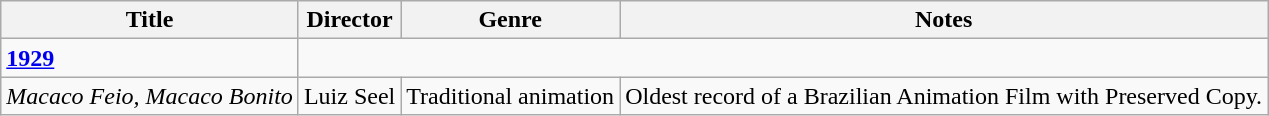<table class="wikitable">
<tr>
<th>Title</th>
<th>Director</th>
<th>Genre</th>
<th>Notes</th>
</tr>
<tr>
<td><strong><a href='#'>1929</a></strong></td>
</tr>
<tr>
<td><em>Macaco Feio, Macaco Bonito</em></td>
<td>Luiz Seel</td>
<td>Traditional animation</td>
<td>Oldest record of a Brazilian Animation Film with Preserved Copy.</td>
</tr>
</table>
